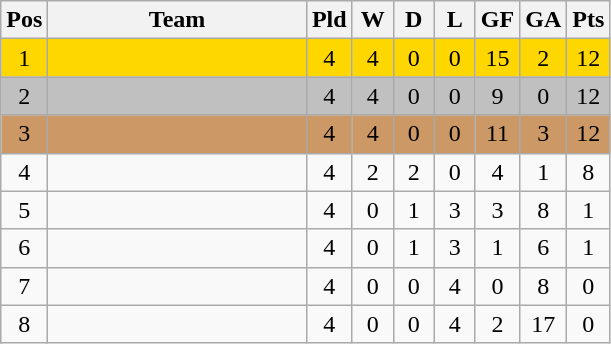<table class="wikitable" style="text-align:center">
<tr>
<th width="20">Pos</th>
<th width="165">Team</th>
<th width="20">Pld</th>
<th width="20">W</th>
<th width="20">D</th>
<th width="20">L</th>
<th width="20">GF</th>
<th width="20">GA</th>
<th width="20">Pts</th>
</tr>
<tr bgcolor="gold">
<td>1</td>
<td style="text-align:left"></td>
<td>4</td>
<td>4</td>
<td>0</td>
<td>0</td>
<td>15</td>
<td>2</td>
<td>12</td>
</tr>
<tr bgcolor="silver">
<td>2</td>
<td style="text-align:left"></td>
<td>4</td>
<td>4</td>
<td>0</td>
<td>0</td>
<td>9</td>
<td>0</td>
<td>12</td>
</tr>
<tr bgcolor="#cc9966">
<td>3</td>
<td style="text-align:left"></td>
<td>4</td>
<td>4</td>
<td>0</td>
<td>0</td>
<td>11</td>
<td>3</td>
<td>12</td>
</tr>
<tr>
<td>4</td>
<td style="text-align:left"></td>
<td>4</td>
<td>2</td>
<td>2</td>
<td>0</td>
<td>4</td>
<td>1</td>
<td>8</td>
</tr>
<tr>
<td>5</td>
<td style="text-align:left"></td>
<td>4</td>
<td>0</td>
<td>1</td>
<td>3</td>
<td>3</td>
<td>8</td>
<td>1</td>
</tr>
<tr>
<td>6</td>
<td style="text-align:left"></td>
<td>4</td>
<td>0</td>
<td>1</td>
<td>3</td>
<td>1</td>
<td>6</td>
<td>1</td>
</tr>
<tr>
<td>7</td>
<td style="text-align:left"></td>
<td>4</td>
<td>0</td>
<td>0</td>
<td>4</td>
<td>0</td>
<td>8</td>
<td>0</td>
</tr>
<tr>
<td>8</td>
<td style="text-align:left"></td>
<td>4</td>
<td>0</td>
<td>0</td>
<td>4</td>
<td>2</td>
<td>17</td>
<td>0</td>
</tr>
</table>
